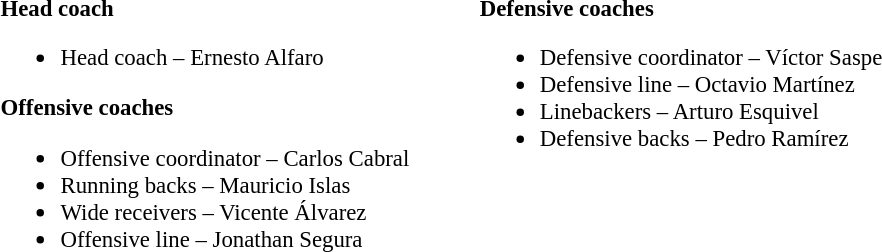<table class="toccolours" style="text-align: left;">
<tr>
<td colspan=7 style="text-align:right;"></td>
</tr>
<tr>
<td style="vertical-align:top;"></td>
<td style="font-size: 95%;vertical-align:top;"><strong>Head coach</strong><br><ul><li>Head coach – Ernesto Alfaro</li></ul><strong>Offensive coaches</strong><ul><li>Offensive coordinator – Carlos Cabral</li><li>Running backs – Mauricio Islas</li><li>Wide receivers – Vicente Álvarez</li><li>Offensive line – Jonathan Segura</li></ul></td>
<td width="35"> </td>
<td style="vertical-align:top;"></td>
<td style="font-size: 95%;vertical-align:top;"><strong>Defensive coaches</strong><br><ul><li>Defensive coordinator – Víctor Saspe</li><li>Defensive line – Octavio Martínez</li><li>Linebackers – Arturo Esquivel</li><li>Defensive backs – Pedro Ramírez</li></ul></td>
</tr>
</table>
